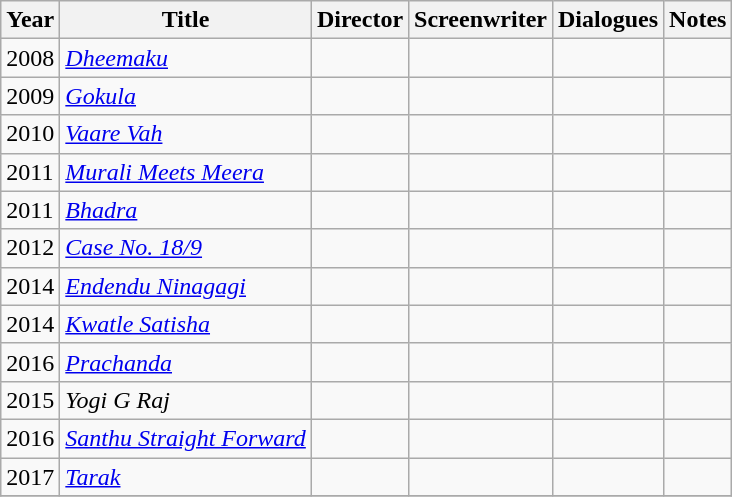<table class="wikitable sortable">
<tr>
<th>Year</th>
<th>Title</th>
<th>Director</th>
<th>Screenwriter</th>
<th>Dialogues</th>
<th>Notes</th>
</tr>
<tr>
<td>2008</td>
<td><em><a href='#'>Dheemaku</a></em></td>
<td></td>
<td></td>
<td></td>
<td></td>
</tr>
<tr>
<td>2009</td>
<td><em><a href='#'>Gokula</a></em></td>
<td></td>
<td></td>
<td></td>
<td></td>
</tr>
<tr>
<td>2010</td>
<td><em><a href='#'>Vaare Vah</a></em></td>
<td></td>
<td></td>
<td></td>
<td></td>
</tr>
<tr>
<td>2011</td>
<td><em><a href='#'>Murali Meets Meera</a></em></td>
<td></td>
<td></td>
<td></td>
<td></td>
</tr>
<tr>
<td>2011</td>
<td><em><a href='#'>Bhadra</a></em></td>
<td></td>
<td></td>
<td></td>
<td></td>
</tr>
<tr>
<td>2012</td>
<td><em><a href='#'>Case No. 18/9</a></em></td>
<td></td>
<td></td>
<td></td>
<td></td>
</tr>
<tr>
<td>2014</td>
<td><em><a href='#'>Endendu Ninagagi</a></em></td>
<td></td>
<td></td>
<td></td>
<td></td>
</tr>
<tr>
<td>2014</td>
<td><em><a href='#'>Kwatle Satisha</a></em></td>
<td></td>
<td></td>
<td></td>
<td></td>
</tr>
<tr>
<td>2016</td>
<td><em><a href='#'>Prachanda</a></em></td>
<td></td>
<td></td>
<td></td>
<td></td>
</tr>
<tr>
<td>2015</td>
<td><em>Yogi G Raj</em></td>
<td></td>
<td></td>
<td></td>
<td></td>
</tr>
<tr>
<td>2016</td>
<td><em><a href='#'>Santhu Straight Forward</a></em></td>
<td></td>
<td></td>
<td></td>
<td></td>
</tr>
<tr>
<td>2017</td>
<td><em><a href='#'>Tarak</a></em></td>
<td></td>
<td></td>
<td></td>
<td></td>
</tr>
<tr>
</tr>
</table>
